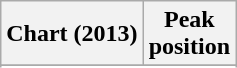<table class="wikitable sortable">
<tr>
<th>Chart (2013)</th>
<th>Peak<br>position</th>
</tr>
<tr>
</tr>
<tr>
</tr>
<tr>
</tr>
<tr>
</tr>
</table>
